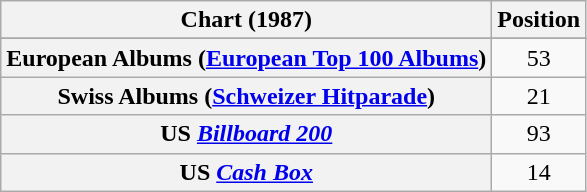<table class="wikitable plainrowheaders" style="text-align:center">
<tr>
<th>Chart (1987)</th>
<th>Position</th>
</tr>
<tr>
</tr>
<tr>
<th scope="row">European Albums (<a href='#'>European Top 100 Albums</a>)</th>
<td>53</td>
</tr>
<tr>
<th scope="row">Swiss Albums (<a href='#'>Schweizer Hitparade</a>)</th>
<td>21</td>
</tr>
<tr>
<th scope="row">US <em><a href='#'>Billboard 200</a></em></th>
<td>93</td>
</tr>
<tr>
<th scope="row">US <em><a href='#'>Cash Box</a></em></th>
<td>14</td>
</tr>
</table>
